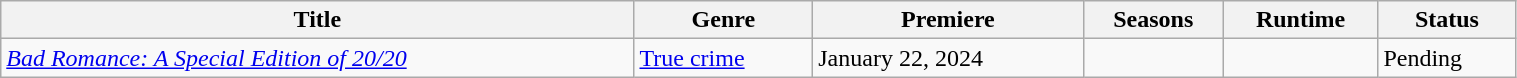<table class="wikitable sortable" style="width:80%;">
<tr>
<th>Title</th>
<th>Genre</th>
<th>Premiere</th>
<th>Seasons</th>
<th>Runtime</th>
<th>Status</th>
</tr>
<tr>
<td><em><a href='#'>Bad Romance: A Special Edition of 20/20</a></em></td>
<td><a href='#'>True crime</a></td>
<td>January 22, 2024</td>
<td></td>
<td></td>
<td>Pending</td>
</tr>
</table>
